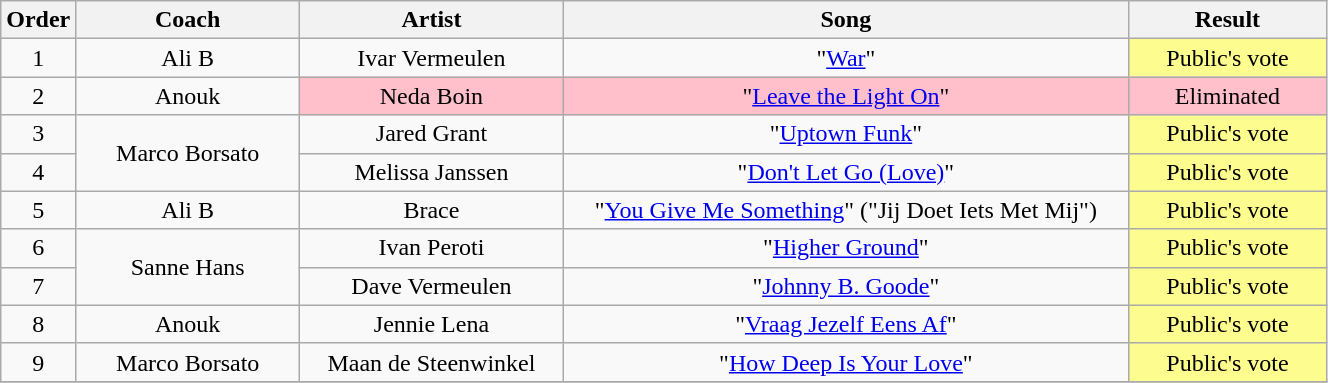<table class="wikitable" style="text-align:center; width:70%;">
<tr>
<th style="width:05%;">Order</th>
<th style="width:17%;">Coach</th>
<th style="width:20%;">Artist</th>
<th style="width:43%;">Song</th>
<th style="width:15%;">Result</th>
</tr>
<tr>
<td>1</td>
<td>Ali B</td>
<td>Ivar Vermeulen</td>
<td>"<a href='#'>War</a>"</td>
<td style="background:#fdfc8f;">Public's vote</td>
</tr>
<tr>
<td>2</td>
<td>Anouk</td>
<td style="background:pink;">Neda Boin</td>
<td style="background:pink;">"<a href='#'>Leave the Light On</a>"</td>
<td style="background:pink;">Eliminated</td>
</tr>
<tr>
<td>3</td>
<td rowspan="2">Marco Borsato</td>
<td>Jared Grant</td>
<td>"<a href='#'>Uptown Funk</a>"</td>
<td style="background:#fdfc8f;">Public's vote</td>
</tr>
<tr>
<td>4</td>
<td>Melissa Janssen</td>
<td>"<a href='#'>Don't Let Go (Love)</a>"</td>
<td style="background:#fdfc8f;">Public's vote</td>
</tr>
<tr>
<td>5</td>
<td>Ali B</td>
<td>Brace</td>
<td>"<a href='#'>You Give Me Something</a>" ("Jij Doet Iets Met Mij")</td>
<td style="background:#fdfc8f;">Public's vote</td>
</tr>
<tr>
<td>6</td>
<td rowspan="2">Sanne Hans</td>
<td>Ivan Peroti</td>
<td>"<a href='#'>Higher Ground</a>"</td>
<td style="background:#fdfc8f;">Public's vote</td>
</tr>
<tr>
<td>7</td>
<td>Dave Vermeulen</td>
<td>"<a href='#'>Johnny B. Goode</a>"</td>
<td style="background:#fdfc8f;">Public's vote</td>
</tr>
<tr>
<td>8</td>
<td>Anouk</td>
<td>Jennie Lena</td>
<td>"<a href='#'>Vraag Jezelf Eens Af</a>"</td>
<td style="background:#fdfc8f;">Public's vote</td>
</tr>
<tr>
<td>9</td>
<td>Marco Borsato</td>
<td>Maan de Steenwinkel</td>
<td>"<a href='#'>How Deep Is Your Love</a>"</td>
<td style="background:#fdfc8f;">Public's vote</td>
</tr>
<tr>
</tr>
</table>
